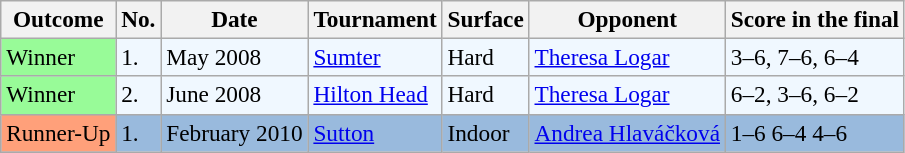<table class="sortable wikitable" style="font-size:97%;">
<tr>
<th>Outcome</th>
<th>No.</th>
<th>Date</th>
<th>Tournament</th>
<th>Surface</th>
<th>Opponent</th>
<th>Score in the final</th>
</tr>
<tr bgcolor="#f0f8ff">
<td bgcolor="98FB98">Winner</td>
<td>1.</td>
<td>May 2008</td>
<td><a href='#'>Sumter</a></td>
<td>Hard</td>
<td> <a href='#'>Theresa Logar</a></td>
<td>3–6, 7–6, 6–4</td>
</tr>
<tr bgcolor="#f0f8ff">
<td bgcolor="98FB98">Winner</td>
<td>2.</td>
<td>June 2008</td>
<td><a href='#'>Hilton Head</a></td>
<td>Hard</td>
<td> <a href='#'>Theresa Logar</a></td>
<td>6–2, 3–6, 6–2</td>
</tr>
<tr bgcolor="#99BADD">
<td bgcolor="FFA07A">Runner-Up</td>
<td>1.</td>
<td>February 2010</td>
<td><a href='#'>Sutton</a></td>
<td>Indoor</td>
<td> <a href='#'>Andrea Hlaváčková</a></td>
<td>1–6 6–4 4–6</td>
</tr>
</table>
